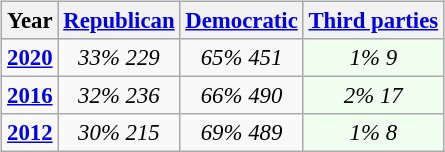<table class="wikitable" style="float:right; font-size:95%;">
<tr bgcolor=lightgrey>
<th>Year</th>
<th><a href='#'>Republican</a></th>
<th><a href='#'>Democratic</a></th>
<th><a href='#'>Third parties</a></th>
</tr>
<tr>
<td><strong><a href='#'>2020</a></strong></td>
<td style="text-align:center;" ><em>33%</em> <em>229</em></td>
<td style="text-align:center;" ><em>65%</em> <em>451</em></td>
<td style="text-align:center; background:honeyDew;"><em>1%</em> <em>9</em></td>
</tr>
<tr>
<td><strong><a href='#'>2016</a></strong></td>
<td style="text-align:center;" ><em>32%</em> <em>236</em></td>
<td style="text-align:center;" ><em>66%</em> <em>490</em></td>
<td style="text-align:center; background:honeyDew;"><em>2%</em> <em>17</em></td>
</tr>
<tr>
<td><strong><a href='#'>2012</a></strong></td>
<td style="text-align:center;" ><em>30%</em> <em>215</em></td>
<td style="text-align:center;" ><em>69%</em> <em>489</em></td>
<td style="text-align:center; background:honeyDew;"><em>1%</em> <em>8</em></td>
</tr>
</table>
